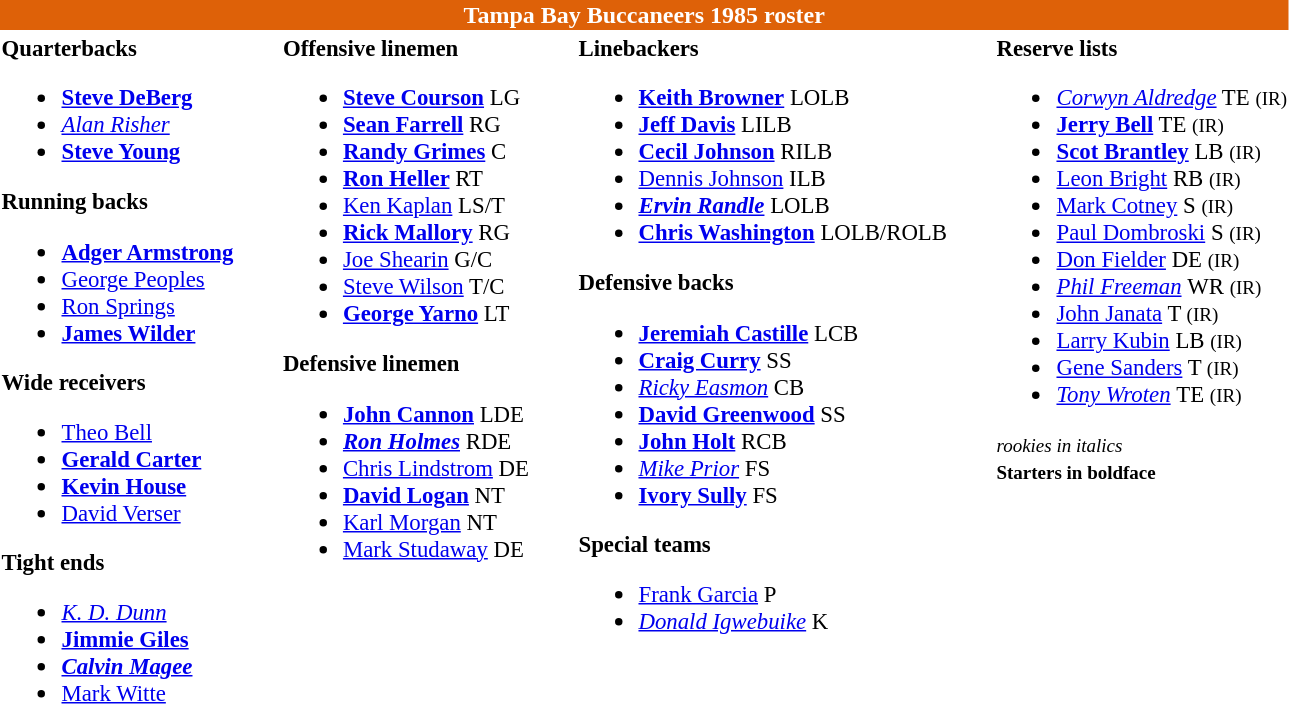<table class="toccolours" style="text-align: left;">
<tr>
<th colspan="9" style="background:#de6108; color:white; text-align:center;">Tampa Bay Buccaneers 1985 roster</th>
</tr>
<tr>
<td style="font-size:95%; vertical-align:top;"><strong>Quarterbacks</strong><br><ul><li> <strong><a href='#'>Steve DeBerg</a> </strong></li><li> <em> <a href='#'>Alan Risher</a> </em></li><li>  <strong> <a href='#'>Steve Young</a> </strong></li></ul><strong>Running backs</strong><ul><li> <strong><a href='#'>Adger Armstrong</a></strong></li><li> <a href='#'>George Peoples</a></li><li> <a href='#'>Ron Springs</a></li><li> <strong> <a href='#'>James Wilder</a> </strong></li></ul><strong>Wide receivers</strong><ul><li> <a href='#'>Theo Bell</a></li><li> <strong><a href='#'>Gerald Carter</a></strong></li><li> <strong><a href='#'>Kevin House</a></strong></li><li> <a href='#'>David Verser</a></li></ul><strong>Tight ends</strong><ul><li> <em> <a href='#'>K. D. Dunn</a> </em></li><li> <strong><a href='#'>Jimmie Giles</a></strong></li><li><em> <strong> <a href='#'>Calvin Magee</a> </strong> </em></li><li> <a href='#'>Mark Witte</a></li></ul></td>
<td style="width: 25px;"></td>
<td style="font-size:95%; vertical-align:top;"><strong>Offensive linemen</strong><br><ul><li> <strong> <a href='#'>Steve Courson</a> </strong> LG</li><li> <strong><a href='#'>Sean Farrell</a></strong> RG</li><li>  <strong> <a href='#'>Randy Grimes</a> </strong> C</li><li> <strong> <a href='#'>Ron Heller</a> </strong> RT</li><li> <a href='#'>Ken Kaplan</a> LS/T</li><li>  <strong> <a href='#'>Rick Mallory</a></strong>  RG</li><li> <a href='#'>Joe Shearin</a> G/C</li><li>  <a href='#'>Steve Wilson</a>  T/C</li><li> <strong> <a href='#'>George Yarno</a> </strong> LT</li></ul><strong>Defensive linemen</strong><ul><li> <strong><a href='#'>John Cannon</a></strong> LDE</li><li><em> <strong> <a href='#'>Ron Holmes</a> </strong> </em> RDE</li><li> <a href='#'>Chris Lindstrom</a> DE</li><li> <strong><a href='#'>David Logan</a></strong> NT</li><li> <a href='#'>Karl Morgan</a> NT</li><li> <a href='#'>Mark Studaway</a> DE</li></ul></td>
<td style="width: 25px;"></td>
<td style="font-size:95%; vertical-align:top;"><strong>Linebackers</strong><br><ul><li> <strong><a href='#'>Keith Browner</a></strong> LOLB</li><li> <strong><a href='#'>Jeff Davis</a></strong> LILB</li><li> <strong> <a href='#'>Cecil Johnson</a> </strong> RILB</li><li> <a href='#'>Dennis Johnson</a> ILB</li><li> <em> <strong> <a href='#'>Ervin Randle</a> </strong> </em> LOLB</li><li> <strong> <a href='#'>Chris Washington</a> </strong> LOLB/ROLB</li></ul><strong>Defensive backs</strong><ul><li> <strong> <a href='#'>Jeremiah Castille</a> </strong> LCB</li><li>  <strong> <a href='#'>Craig Curry</a> </strong> SS</li><li> <em> <a href='#'>Ricky Easmon</a> </em> CB</li><li>  <strong> <a href='#'>David Greenwood</a> </strong>  SS</li><li> <strong><a href='#'>John Holt</a></strong> RCB</li><li> <em> <a href='#'>Mike Prior</a> </em>FS</li><li> <strong> <a href='#'>Ivory Sully</a> </strong> FS</li></ul><strong>Special teams</strong><ul><li> <a href='#'>Frank Garcia</a> P</li><li><em> <a href='#'>Donald Igwebuike</a> </em> K</li></ul></td>
<td style="width: 25px;"></td>
<td style="font-size:95%; vertical-align:top;"><strong>Reserve lists</strong><br><ul><li> <em><a href='#'>Corwyn Aldredge</a></em> TE <small>(IR)</small> </li><li> <strong><a href='#'>Jerry Bell</a></strong> TE <small>(IR)</small> </li><li> <strong><a href='#'>Scot Brantley</a></strong> LB <small>(IR)</small> </li><li> <a href='#'>Leon Bright</a> RB <small>(IR)</small> </li><li> <a href='#'>Mark Cotney</a>  S <small>(IR)</small> </li><li> <a href='#'>Paul Dombroski</a> S <small>(IR)</small> </li><li> <a href='#'>Don Fielder</a>  DE <small>(IR)</small> </li><li><em>  <a href='#'>Phil Freeman</a> </em> WR <small>(IR)</small> </li><li> <a href='#'>John Janata</a> T <small>(IR)</small> </li><li> <a href='#'>Larry Kubin</a> LB <small>(IR)</small> </li><li> <a href='#'>Gene Sanders</a> T <small>(IR)</small> </li><li><em>  <a href='#'>Tony Wroten</a> </em> TE <small>(IR)</small> </li></ul><small><em>rookies in italics</em><br>
<strong>Starters in boldface</strong></small></td>
</tr>
</table>
